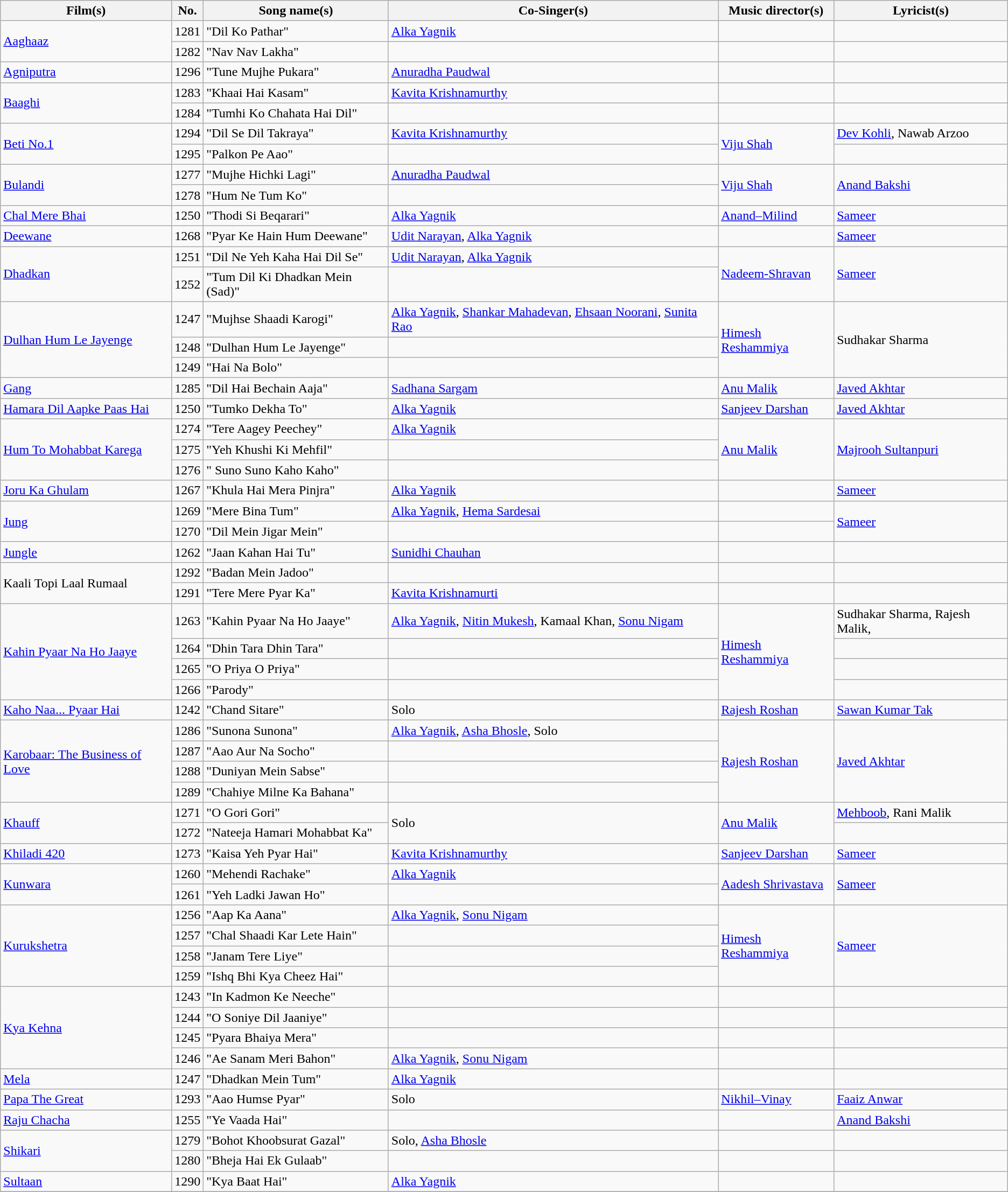<table class="wikitable sortable">
<tr>
<th>Film(s)</th>
<th>No.</th>
<th>Song name(s)</th>
<th>Co-Singer(s)</th>
<th>Music director(s)</th>
<th>Lyricist(s)</th>
</tr>
<tr>
<td rowspan="2"><a href='#'>Aaghaaz</a></td>
<td>1281</td>
<td>"Dil Ko Pathar"</td>
<td><a href='#'>Alka Yagnik</a></td>
<td></td>
<td></td>
</tr>
<tr>
<td>1282</td>
<td>"Nav Nav Lakha"</td>
<td></td>
<td></td>
<td></td>
</tr>
<tr>
<td><a href='#'>Agniputra</a></td>
<td>1296</td>
<td>"Tune Mujhe Pukara"</td>
<td><a href='#'>Anuradha Paudwal</a></td>
<td></td>
<td></td>
</tr>
<tr>
<td rowspan="2"><a href='#'>Baaghi</a></td>
<td>1283</td>
<td>"Khaai Hai Kasam"</td>
<td><a href='#'>Kavita Krishnamurthy</a></td>
<td></td>
<td></td>
</tr>
<tr>
<td>1284</td>
<td>"Tumhi Ko Chahata Hai Dil"</td>
<td></td>
<td></td>
<td></td>
</tr>
<tr>
<td rowspan="2"><a href='#'>Beti No.1</a></td>
<td>1294</td>
<td>"Dil Se Dil Takraya"</td>
<td><a href='#'>Kavita Krishnamurthy</a></td>
<td rowspan="2"><a href='#'>Viju Shah</a></td>
<td><a href='#'>Dev Kohli</a>, Nawab Arzoo</td>
</tr>
<tr>
<td>1295</td>
<td>"Palkon Pe Aao"</td>
<td></td>
<td></td>
</tr>
<tr>
<td rowspan="2"><a href='#'>Bulandi</a></td>
<td>1277</td>
<td>"Mujhe Hichki Lagi"</td>
<td><a href='#'>Anuradha Paudwal</a></td>
<td rowspan="2"><a href='#'>Viju Shah</a></td>
<td rowspan="2"><a href='#'>Anand Bakshi</a></td>
</tr>
<tr>
<td>1278</td>
<td>"Hum Ne Tum Ko"</td>
<td></td>
</tr>
<tr>
<td><a href='#'>Chal Mere Bhai</a></td>
<td>1250</td>
<td>"Thodi Si Beqarari"</td>
<td><a href='#'>Alka Yagnik</a></td>
<td><a href='#'>Anand–Milind</a></td>
<td><a href='#'>Sameer</a></td>
</tr>
<tr>
<td><a href='#'>Deewane</a></td>
<td>1268</td>
<td>"Pyar Ke Hain Hum Deewane"</td>
<td><a href='#'>Udit Narayan</a>, <a href='#'>Alka Yagnik</a></td>
<td></td>
<td><a href='#'>Sameer</a></td>
</tr>
<tr>
<td rowspan="2"><a href='#'>Dhadkan</a></td>
<td>1251</td>
<td>"Dil Ne Yeh Kaha Hai Dil Se"</td>
<td><a href='#'>Udit Narayan</a>, <a href='#'>Alka Yagnik</a></td>
<td rowspan="2"><a href='#'>Nadeem-Shravan</a></td>
<td rowspan="2"><a href='#'>Sameer</a></td>
</tr>
<tr>
<td>1252</td>
<td>"Tum Dil Ki Dhadkan Mein (Sad)"</td>
<td></td>
</tr>
<tr>
<td rowspan="3"><a href='#'>Dulhan Hum Le Jayenge</a></td>
<td>1247</td>
<td>"Mujhse Shaadi Karogi"</td>
<td><a href='#'>Alka Yagnik</a>, <a href='#'>Shankar Mahadevan</a>, <a href='#'>Ehsaan Noorani</a>, <a href='#'>Sunita Rao</a></td>
<td rowspan="3"><a href='#'>Himesh Reshammiya</a></td>
<td rowspan="3">Sudhakar Sharma</td>
</tr>
<tr>
<td>1248</td>
<td>"Dulhan Hum Le Jayenge"</td>
<td></td>
</tr>
<tr>
<td>1249</td>
<td>"Hai Na Bolo"</td>
<td></td>
</tr>
<tr>
<td><a href='#'>Gang</a></td>
<td>1285</td>
<td>"Dil Hai Bechain Aaja"</td>
<td><a href='#'>Sadhana Sargam</a></td>
<td><a href='#'>Anu Malik</a></td>
<td><a href='#'>Javed Akhtar</a></td>
</tr>
<tr>
<td><a href='#'>Hamara Dil Aapke Paas Hai</a></td>
<td>1250</td>
<td>"Tumko Dekha To"</td>
<td><a href='#'>Alka Yagnik</a></td>
<td><a href='#'>Sanjeev Darshan</a></td>
<td><a href='#'>Javed Akhtar</a></td>
</tr>
<tr>
<td rowspan="3"><a href='#'>Hum To Mohabbat Karega</a></td>
<td>1274</td>
<td>"Tere Aagey Peechey"</td>
<td><a href='#'>Alka Yagnik</a></td>
<td rowspan="3"><a href='#'>Anu Malik</a></td>
<td rowspan="3"><a href='#'>Majrooh Sultanpuri</a></td>
</tr>
<tr>
<td>1275</td>
<td>"Yeh Khushi Ki Mehfil"</td>
<td></td>
</tr>
<tr>
<td>1276</td>
<td>" Suno Suno Kaho Kaho"</td>
<td></td>
</tr>
<tr>
<td><a href='#'>Joru Ka Ghulam</a></td>
<td>1267</td>
<td>"Khula Hai Mera Pinjra"</td>
<td><a href='#'>Alka Yagnik</a></td>
<td></td>
<td><a href='#'>Sameer</a></td>
</tr>
<tr>
<td rowspan="2"><a href='#'>Jung</a></td>
<td>1269</td>
<td>"Mere Bina Tum"</td>
<td><a href='#'>Alka Yagnik</a>, <a href='#'>Hema Sardesai</a></td>
<td></td>
<td rowspan="2"><a href='#'>Sameer</a></td>
</tr>
<tr>
<td>1270</td>
<td>"Dil Mein Jigar Mein"</td>
<td></td>
<td></td>
</tr>
<tr>
<td><a href='#'>Jungle</a></td>
<td>1262</td>
<td>"Jaan Kahan Hai Tu"</td>
<td><a href='#'>Sunidhi Chauhan</a></td>
<td></td>
<td></td>
</tr>
<tr>
<td rowspan="2">Kaali Topi Laal Rumaal</td>
<td>1292</td>
<td>"Badan Mein Jadoo"</td>
<td></td>
<td></td>
<td></td>
</tr>
<tr>
<td>1291</td>
<td>"Tere Mere Pyar Ka"</td>
<td><a href='#'>Kavita Krishnamurti</a></td>
<td></td>
<td></td>
</tr>
<tr>
<td rowspan="4"><a href='#'>Kahin Pyaar Na Ho Jaaye</a></td>
<td>1263</td>
<td>"Kahin Pyaar Na Ho Jaaye"</td>
<td><a href='#'>Alka Yagnik</a>, <a href='#'>Nitin Mukesh</a>, Kamaal Khan, <a href='#'>Sonu Nigam</a></td>
<td rowspan="4"><a href='#'>Himesh Reshammiya</a></td>
<td>Sudhakar Sharma, Rajesh Malik,</td>
</tr>
<tr>
<td>1264</td>
<td>"Dhin Tara Dhin Tara"</td>
<td></td>
<td></td>
</tr>
<tr>
<td>1265</td>
<td>"O Priya O Priya"</td>
<td></td>
<td></td>
</tr>
<tr>
<td>1266</td>
<td>"Parody"</td>
<td></td>
<td></td>
</tr>
<tr>
<td><a href='#'>Kaho Naa... Pyaar Hai</a></td>
<td>1242</td>
<td>"Chand Sitare"</td>
<td>Solo</td>
<td><a href='#'>Rajesh Roshan</a></td>
<td><a href='#'>Sawan Kumar Tak</a></td>
</tr>
<tr>
<td rowspan="4"><a href='#'>Karobaar: The Business of Love</a></td>
<td>1286</td>
<td>"Sunona Sunona"</td>
<td><a href='#'>Alka Yagnik</a>, <a href='#'>Asha Bhosle</a>, Solo</td>
<td rowspan="4"><a href='#'>Rajesh Roshan</a></td>
<td rowspan="4"><a href='#'>Javed Akhtar</a></td>
</tr>
<tr>
<td>1287</td>
<td>"Aao Aur Na Socho"</td>
<td></td>
</tr>
<tr>
<td>1288</td>
<td>"Duniyan Mein Sabse"</td>
<td></td>
</tr>
<tr>
<td>1289</td>
<td>"Chahiye Milne Ka Bahana"</td>
<td></td>
</tr>
<tr>
<td rowspan="2"><a href='#'>Khauff</a></td>
<td>1271</td>
<td>"O Gori Gori"</td>
<td rowspan="2">Solo</td>
<td rowspan="2"><a href='#'>Anu Malik</a></td>
<td><a href='#'>Mehboob</a>, Rani Malik</td>
</tr>
<tr>
<td>1272</td>
<td>"Nateeja Hamari Mohabbat Ka"</td>
<td></td>
</tr>
<tr>
<td><a href='#'>Khiladi 420</a></td>
<td>1273</td>
<td>"Kaisa Yeh Pyar Hai"</td>
<td><a href='#'>Kavita Krishnamurthy</a></td>
<td><a href='#'>Sanjeev Darshan</a></td>
<td><a href='#'>Sameer</a></td>
</tr>
<tr>
<td rowspan="2"><a href='#'>Kunwara</a></td>
<td>1260</td>
<td>"Mehendi Rachake"</td>
<td><a href='#'>Alka Yagnik</a></td>
<td rowspan="2"><a href='#'>Aadesh Shrivastava</a></td>
<td rowspan="2"><a href='#'>Sameer</a></td>
</tr>
<tr>
<td>1261</td>
<td>"Yeh Ladki Jawan Ho"</td>
<td></td>
</tr>
<tr>
<td rowspan="4"><a href='#'>Kurukshetra</a></td>
<td>1256</td>
<td>"Aap Ka Aana"</td>
<td><a href='#'>Alka Yagnik</a>, <a href='#'>Sonu Nigam</a></td>
<td rowspan="4"><a href='#'>Himesh Reshammiya</a></td>
<td rowspan="4"><a href='#'>Sameer</a></td>
</tr>
<tr>
<td>1257</td>
<td>"Chal Shaadi Kar Lete Hain"</td>
<td></td>
</tr>
<tr>
<td>1258</td>
<td>"Janam Tere Liye"</td>
<td></td>
</tr>
<tr>
<td>1259</td>
<td>"Ishq Bhi Kya Cheez Hai"</td>
<td></td>
</tr>
<tr>
<td rowspan="4"><a href='#'>Kya Kehna</a></td>
<td>1243</td>
<td>"In Kadmon Ke Neeche"</td>
<td></td>
<td></td>
<td></td>
</tr>
<tr>
<td>1244</td>
<td>"O Soniye Dil Jaaniye"</td>
<td></td>
<td></td>
<td></td>
</tr>
<tr>
<td>1245</td>
<td>"Pyara Bhaiya Mera"</td>
<td></td>
<td></td>
<td></td>
</tr>
<tr>
<td>1246</td>
<td>"Ae Sanam Meri Bahon"</td>
<td><a href='#'>Alka Yagnik</a>, <a href='#'>Sonu Nigam</a></td>
<td></td>
<td></td>
</tr>
<tr>
<td><a href='#'>Mela</a></td>
<td>1247</td>
<td>"Dhadkan Mein Tum"</td>
<td><a href='#'>Alka Yagnik</a></td>
<td></td>
<td></td>
</tr>
<tr>
<td><a href='#'>Papa The Great</a></td>
<td>1293</td>
<td>"Aao Humse Pyar"</td>
<td>Solo</td>
<td><a href='#'>Nikhil–Vinay</a></td>
<td><a href='#'>Faaiz Anwar</a></td>
</tr>
<tr>
<td><a href='#'>Raju Chacha</a></td>
<td>1255</td>
<td>"Ye Vaada Hai"</td>
<td></td>
<td></td>
<td><a href='#'>Anand Bakshi</a></td>
</tr>
<tr>
<td rowspan="2"><a href='#'>Shikari</a></td>
<td>1279</td>
<td>"Bohot Khoobsurat Gazal"</td>
<td>Solo, <a href='#'>Asha Bhosle</a></td>
<td></td>
<td></td>
</tr>
<tr>
<td>1280</td>
<td>"Bheja Hai Ek Gulaab"</td>
<td></td>
<td></td>
<td></td>
</tr>
<tr>
<td><a href='#'>Sultaan</a></td>
<td>1290</td>
<td>"Kya Baat Hai"</td>
<td><a href='#'>Alka Yagnik</a></td>
<td></td>
<td></td>
</tr>
<tr>
</tr>
</table>
